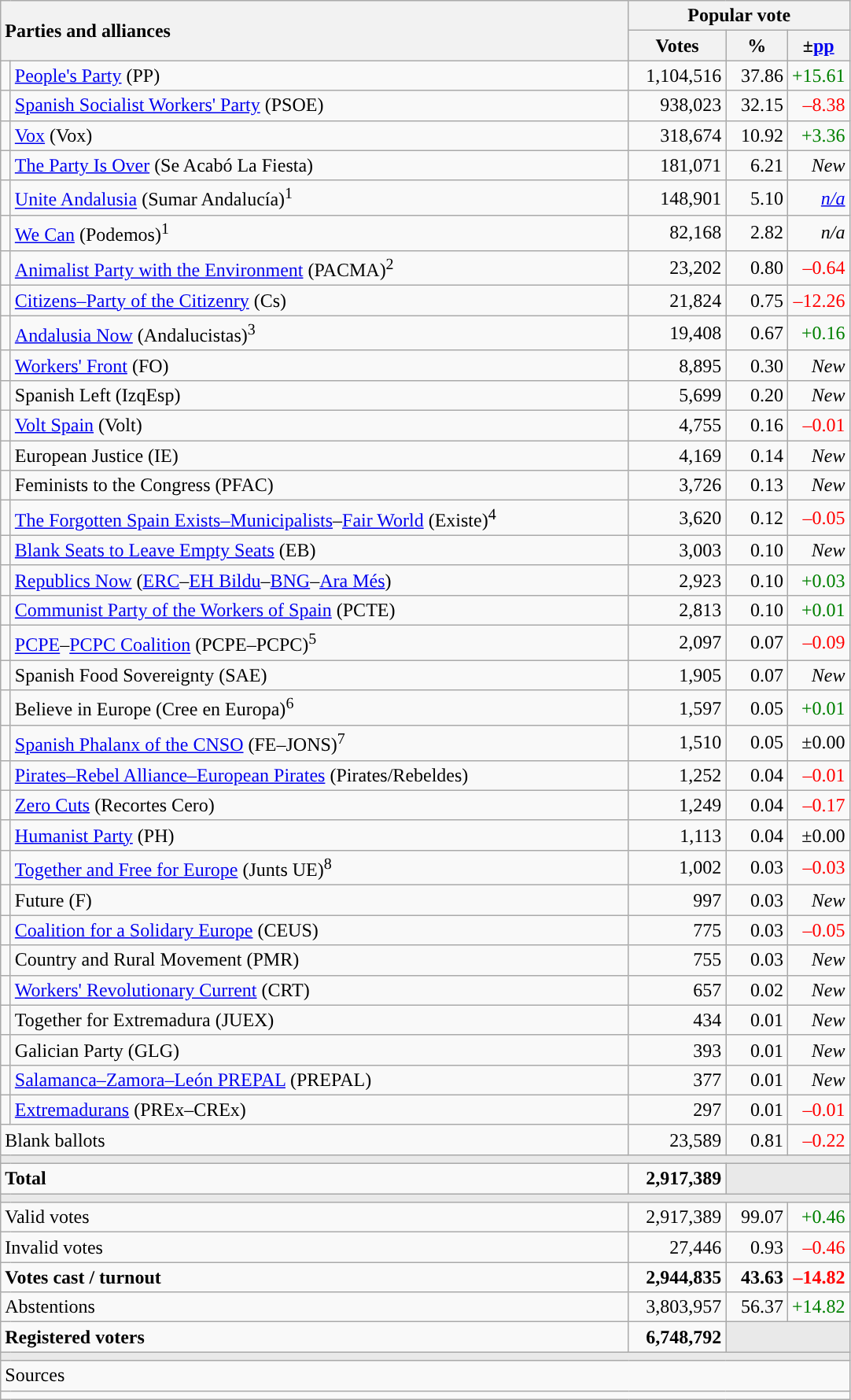<table class="wikitable" style="text-align:right;">
<tr>
<th style="text-align:left;" rowspan="2" colspan="2" width="525">Parties and alliances</th>
<th colspan="3">Popular vote</th>
</tr>
<tr bgcolor="#E9E9E9" align="center">
<th width="75">Votes</th>
<th width="45">%</th>
<th width="45">±<a href='#'>pp</a></th>
</tr>
<tr>
<td width="1" style="color:inherit;background:"></td>
<td align="left"><a href='#'>People's Party</a> (PP)</td>
<td>1,104,516</td>
<td>37.86</td>
<td style="color:green;">+15.61</td>
</tr>
<tr>
<td style="color:inherit;background:"></td>
<td align="left"><a href='#'>Spanish Socialist Workers' Party</a> (PSOE)</td>
<td>938,023</td>
<td>32.15</td>
<td style="color:red;">–8.38</td>
</tr>
<tr>
<td style="color:inherit;background:"></td>
<td align="left"><a href='#'>Vox</a> (Vox)</td>
<td>318,674</td>
<td>10.92</td>
<td style="color:green;">+3.36</td>
</tr>
<tr>
<td style="color:inherit;background:"></td>
<td align="left"><a href='#'>The Party Is Over</a> (Se Acabó La Fiesta)</td>
<td>181,071</td>
<td>6.21</td>
<td><em>New</em></td>
</tr>
<tr>
<td style="color:inherit;background:"></td>
<td align="left"><a href='#'>Unite Andalusia</a> (Sumar Andalucía)<sup>1</sup></td>
<td>148,901</td>
<td>5.10</td>
<td><em><a href='#'>n/a</a></em></td>
</tr>
<tr>
<td style="color:inherit;background:"></td>
<td align="left"><a href='#'>We Can</a> (Podemos)<sup>1</sup></td>
<td>82,168</td>
<td>2.82</td>
<td><em>n/a</em></td>
</tr>
<tr>
<td style="color:inherit;background:"></td>
<td align="left"><a href='#'>Animalist Party with the Environment</a> (PACMA)<sup>2</sup></td>
<td>23,202</td>
<td>0.80</td>
<td style="color:red;">–0.64</td>
</tr>
<tr>
<td style="color:inherit;background:"></td>
<td align="left"><a href='#'>Citizens–Party of the Citizenry</a> (Cs)</td>
<td>21,824</td>
<td>0.75</td>
<td style="color:red;">–12.26</td>
</tr>
<tr>
<td style="color:inherit;background:"></td>
<td align="left"><a href='#'>Andalusia Now</a> (Andalucistas)<sup>3</sup></td>
<td>19,408</td>
<td>0.67</td>
<td style="color:green;">+0.16</td>
</tr>
<tr>
<td style="color:inherit;background:"></td>
<td align="left"><a href='#'>Workers' Front</a> (FO)</td>
<td>8,895</td>
<td>0.30</td>
<td><em>New</em></td>
</tr>
<tr>
<td style="color:inherit;background:"></td>
<td align="left">Spanish Left (IzqEsp)</td>
<td>5,699</td>
<td>0.20</td>
<td><em>New</em></td>
</tr>
<tr>
<td style="color:inherit;background:"></td>
<td align="left"><a href='#'>Volt Spain</a> (Volt)</td>
<td>4,755</td>
<td>0.16</td>
<td style="color:red;">–0.01</td>
</tr>
<tr>
<td style="color:inherit;background:"></td>
<td align="left">European Justice (IE)</td>
<td>4,169</td>
<td>0.14</td>
<td><em>New</em></td>
</tr>
<tr>
<td style="color:inherit;background:"></td>
<td align="left">Feminists to the Congress (PFAC)</td>
<td>3,726</td>
<td>0.13</td>
<td><em>New</em></td>
</tr>
<tr>
<td style="color:inherit;background:"></td>
<td align="left"><a href='#'>The Forgotten Spain Exists–Municipalists</a>–<a href='#'>Fair World</a> (Existe)<sup>4</sup></td>
<td>3,620</td>
<td>0.12</td>
<td style="color:red;">–0.05</td>
</tr>
<tr>
<td style="color:inherit;background:"></td>
<td align="left"><a href='#'>Blank Seats to Leave Empty Seats</a> (EB)</td>
<td>3,003</td>
<td>0.10</td>
<td><em>New</em></td>
</tr>
<tr>
<td style="color:inherit;background:"></td>
<td align="left"><a href='#'>Republics Now</a> (<a href='#'>ERC</a>–<a href='#'>EH Bildu</a>–<a href='#'>BNG</a>–<a href='#'>Ara Més</a>)</td>
<td>2,923</td>
<td>0.10</td>
<td style="color:green;">+0.03</td>
</tr>
<tr>
<td style="color:inherit;background:"></td>
<td align="left"><a href='#'>Communist Party of the Workers of Spain</a> (PCTE)</td>
<td>2,813</td>
<td>0.10</td>
<td style="color:green;">+0.01</td>
</tr>
<tr>
<td style="color:inherit;background:"></td>
<td align="left"><a href='#'>PCPE</a>–<a href='#'>PCPC Coalition</a> (PCPE–PCPC)<sup>5</sup></td>
<td>2,097</td>
<td>0.07</td>
<td style="color:red;">–0.09</td>
</tr>
<tr>
<td style="color:inherit;background:"></td>
<td align="left">Spanish Food Sovereignty (SAE)</td>
<td>1,905</td>
<td>0.07</td>
<td><em>New</em></td>
</tr>
<tr>
<td style="color:inherit;background:"></td>
<td align="left">Believe in Europe (Cree en Europa)<sup>6</sup></td>
<td>1,597</td>
<td>0.05</td>
<td style="color:green;">+0.01</td>
</tr>
<tr>
<td style="color:inherit;background:"></td>
<td align="left"><a href='#'>Spanish Phalanx of the CNSO</a> (FE–JONS)<sup>7</sup></td>
<td>1,510</td>
<td>0.05</td>
<td>±0.00</td>
</tr>
<tr>
<td style="color:inherit;background:"></td>
<td align="left"><a href='#'>Pirates–Rebel Alliance–European Pirates</a> (Pirates/Rebeldes)</td>
<td>1,252</td>
<td>0.04</td>
<td style="color:red;">–0.01</td>
</tr>
<tr>
<td style="color:inherit;background:"></td>
<td align="left"><a href='#'>Zero Cuts</a> (Recortes Cero)</td>
<td>1,249</td>
<td>0.04</td>
<td style="color:red;">–0.17</td>
</tr>
<tr>
<td style="color:inherit;background:"></td>
<td align="left"><a href='#'>Humanist Party</a> (PH)</td>
<td>1,113</td>
<td>0.04</td>
<td>±0.00</td>
</tr>
<tr>
<td style="color:inherit;background:"></td>
<td align="left"><a href='#'>Together and Free for Europe</a> (Junts UE)<sup>8</sup></td>
<td>1,002</td>
<td>0.03</td>
<td style="color:red;">–0.03</td>
</tr>
<tr>
<td style="color:inherit;background:"></td>
<td align="left">Future (F)</td>
<td>997</td>
<td>0.03</td>
<td><em>New</em></td>
</tr>
<tr>
<td style="color:inherit;background:"></td>
<td align="left"><a href='#'>Coalition for a Solidary Europe</a> (CEUS)</td>
<td>775</td>
<td>0.03</td>
<td style="color:red;">–0.05</td>
</tr>
<tr>
<td style="color:inherit;background:"></td>
<td align="left">Country and Rural Movement (PMR)</td>
<td>755</td>
<td>0.03</td>
<td><em>New</em></td>
</tr>
<tr>
<td style="color:inherit;background:"></td>
<td align="left"><a href='#'>Workers' Revolutionary Current</a> (CRT)</td>
<td>657</td>
<td>0.02</td>
<td><em>New</em></td>
</tr>
<tr>
<td style="color:inherit;background:"></td>
<td align="left">Together for Extremadura (JUEX)</td>
<td>434</td>
<td>0.01</td>
<td><em>New</em></td>
</tr>
<tr>
<td style="color:inherit;background:"></td>
<td align="left">Galician Party (GLG)</td>
<td>393</td>
<td>0.01</td>
<td><em>New</em></td>
</tr>
<tr>
<td style="color:inherit;background:"></td>
<td align="left"><a href='#'>Salamanca–Zamora–León PREPAL</a> (PREPAL)</td>
<td>377</td>
<td>0.01</td>
<td><em>New</em></td>
</tr>
<tr>
<td style="color:inherit;background:"></td>
<td align="left"><a href='#'>Extremadurans</a> (PREx–CREx)</td>
<td>297</td>
<td>0.01</td>
<td style="color:red;">–0.01</td>
</tr>
<tr>
<td align="left" colspan="2">Blank ballots</td>
<td>23,589</td>
<td>0.81</td>
<td style="color:red;">–0.22</td>
</tr>
<tr>
<td colspan="5" bgcolor="#E9E9E9"></td>
</tr>
<tr style="font-weight:bold;">
<td align="left" colspan="2">Total</td>
<td>2,917,389</td>
<td bgcolor="#E9E9E9" colspan="2"></td>
</tr>
<tr>
<td colspan="5" bgcolor="#E9E9E9"></td>
</tr>
<tr>
<td align="left" colspan="2">Valid votes</td>
<td>2,917,389</td>
<td>99.07</td>
<td style="color:green;">+0.46</td>
</tr>
<tr>
<td align="left" colspan="2">Invalid votes</td>
<td>27,446</td>
<td>0.93</td>
<td style="color:red;">–0.46</td>
</tr>
<tr style="font-weight:bold;">
<td align="left" colspan="2">Votes cast / turnout</td>
<td>2,944,835</td>
<td>43.63</td>
<td style="color:red;">–14.82</td>
</tr>
<tr>
<td align="left" colspan="2">Abstentions</td>
<td>3,803,957</td>
<td>56.37</td>
<td style="color:green;">+14.82</td>
</tr>
<tr style="font-weight:bold;">
<td align="left" colspan="2">Registered voters</td>
<td>6,748,792</td>
<td bgcolor="#E9E9E9" colspan="2"></td>
</tr>
<tr>
<td colspan="5" bgcolor="#E9E9E9"></td>
</tr>
<tr>
<td align="left" colspan="5">Sources</td>
</tr>
<tr>
<td colspan="5" style="text-align:left; max-width:790px;"></td>
</tr>
</table>
